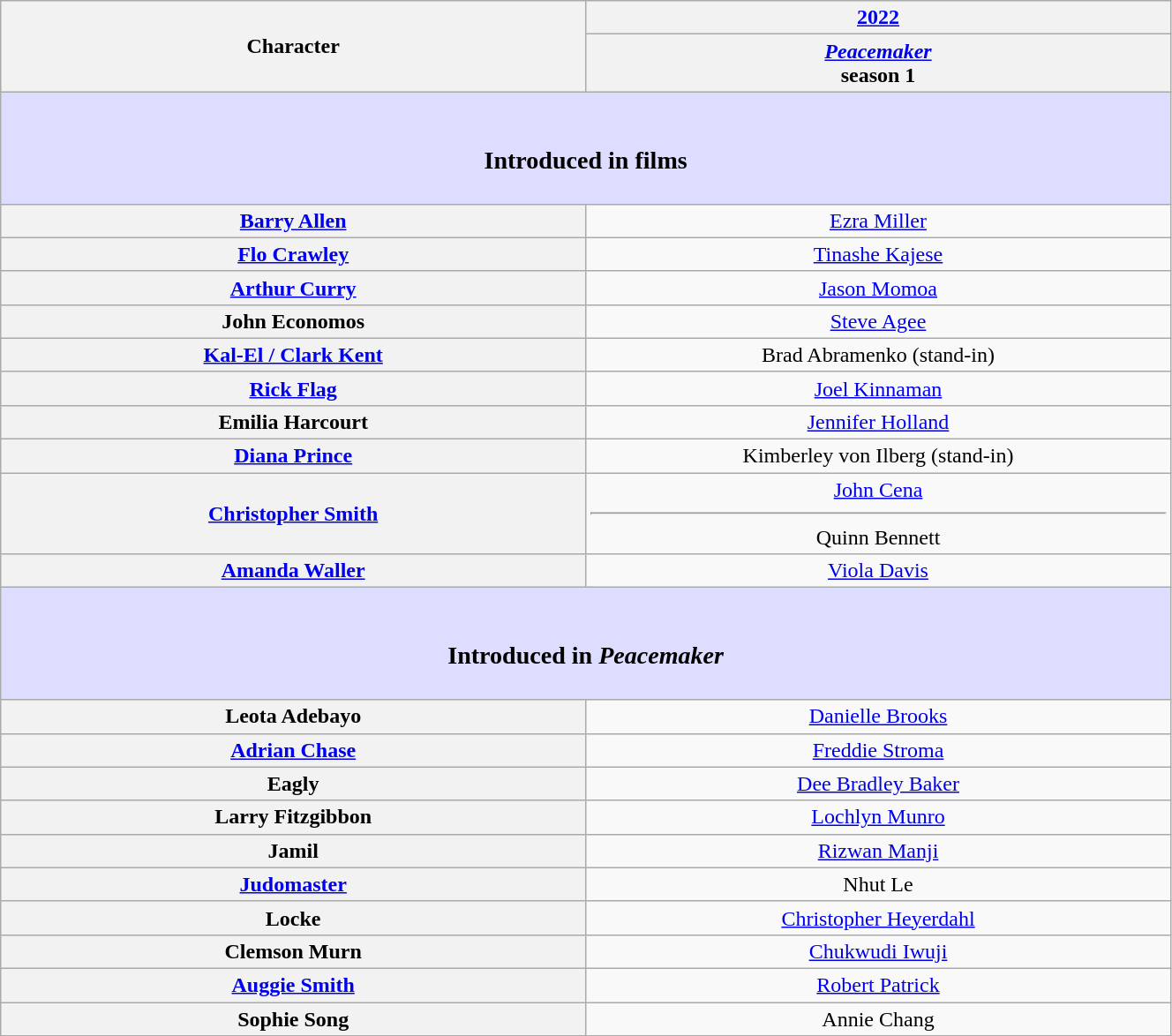<table class="wikitable" style="text-align:center; width:70%;">
<tr>
<th rowspan="2" style="width:20%;">Character</th>
<th><a href='#'>2022</a></th>
</tr>
<tr>
<th style="width:20%;"><em><a href='#'>Peacemaker</a></em><br>season 1</th>
</tr>
<tr>
<th colspan="2" scope="row" style="background:#ddf;"><br><h3>Introduced in films</h3></th>
</tr>
<tr>
<th scope="row"><a href='#'>Barry Allen<br></a></th>
<td><a href='#'>Ezra Miller</a></td>
</tr>
<tr>
<th scope="row"><a href='#'>Flo Crawley</a></th>
<td><a href='#'>Tinashe Kajese</a></td>
</tr>
<tr>
<th scope="row"><a href='#'>Arthur Curry<br></a></th>
<td><a href='#'>Jason Momoa</a></td>
</tr>
<tr>
<th scope="row">John Economos</th>
<td><a href='#'>Steve Agee</a></td>
</tr>
<tr>
<th scope="row"><a href='#'>Kal-El / Clark Kent<br></a></th>
<td>Brad Abramenko (stand-in)</td>
</tr>
<tr>
<th scope="row"><a href='#'>Rick Flag</a></th>
<td><a href='#'>Joel Kinnaman</a></td>
</tr>
<tr>
<th scope="row">Emilia Harcourt</th>
<td><a href='#'>Jennifer Holland</a></td>
</tr>
<tr>
<th scope="row"><a href='#'>Diana Prince<br></a></th>
<td>Kimberley von Ilberg (stand-in)</td>
</tr>
<tr>
<th scope="row"><a href='#'>Christopher Smith<br></a></th>
<td><a href='#'>John Cena</a><hr>Quinn Bennett</td>
</tr>
<tr>
<th scope="row"><a href='#'>Amanda Waller</a></th>
<td><a href='#'>Viola Davis</a></td>
</tr>
<tr>
<th colspan="2" scope="row" style="background:#ddf;"><br><h3>Introduced in <em>Peacemaker</em></h3></th>
</tr>
<tr>
<th scope="row">Leota Adebayo</th>
<td><a href='#'>Danielle Brooks</a></td>
</tr>
<tr>
<th scope="row"><a href='#'>Adrian Chase<br></a></th>
<td><a href='#'>Freddie Stroma</a></td>
</tr>
<tr>
<th scope="row">Eagly</th>
<td><a href='#'>Dee Bradley Baker</a></td>
</tr>
<tr>
<th scope="row">Larry Fitzgibbon</th>
<td><a href='#'>Lochlyn Munro</a></td>
</tr>
<tr>
<th scope="row">Jamil</th>
<td><a href='#'>Rizwan Manji</a></td>
</tr>
<tr>
<th scope="row"><a href='#'>Judomaster</a></th>
<td>Nhut Le</td>
</tr>
<tr>
<th scope="row">Locke</th>
<td><a href='#'>Christopher Heyerdahl</a></td>
</tr>
<tr>
<th scope="row">Clemson Murn<br></th>
<td><a href='#'>Chukwudi Iwuji</a></td>
</tr>
<tr>
<th scope="row"><a href='#'>Auggie Smith<br></a></th>
<td><a href='#'>Robert Patrick</a></td>
</tr>
<tr>
<th scope="row">Sophie Song</th>
<td>Annie Chang</td>
</tr>
</table>
